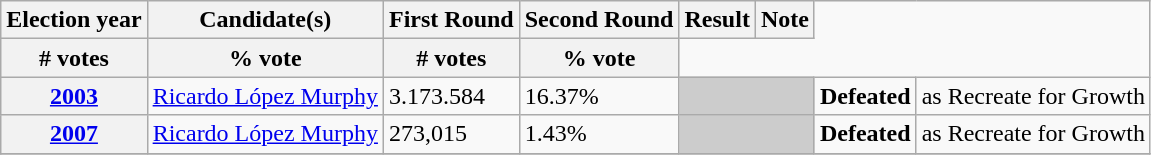<table class="wikitable">
<tr>
<th rowspan="1">Election year</th>
<th rowspan="1">Candidate(s)</th>
<th colspan="1">First Round</th>
<th colspan="1">Second Round</th>
<th rowspan="1">Result</th>
<th rowspan="1">Note</th>
</tr>
<tr>
<th># votes</th>
<th>% vote</th>
<th># votes</th>
<th>% vote</th>
</tr>
<tr>
<th><a href='#'>2003</a></th>
<td><a href='#'>Ricardo López Murphy</a></td>
<td>3.173.584</td>
<td>16.37%</td>
<td colspan="2" style="background:#ccc;"></td>
<td> <strong>Defeated</strong></td>
<td>as Recreate for Growth</td>
</tr>
<tr>
<th><a href='#'>2007</a></th>
<td><a href='#'>Ricardo López Murphy</a></td>
<td>273,015</td>
<td>1.43%</td>
<td colspan="2" style="background:#ccc;"></td>
<td> <strong>Defeated</strong></td>
<td>as Recreate for Growth</td>
</tr>
<tr>
</tr>
</table>
